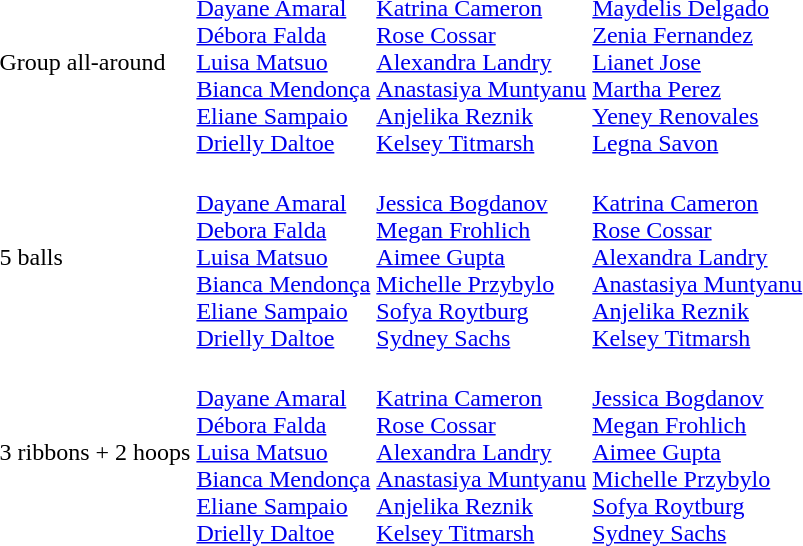<table>
<tr>
<td>Group all-around<br></td>
<td><br><a href='#'>Dayane Amaral</a><br><a href='#'>Débora Falda</a><br><a href='#'>Luisa Matsuo</a><br><a href='#'>Bianca Mendonça</a><br><a href='#'>Eliane Sampaio</a><br><a href='#'>Drielly Daltoe</a></td>
<td><br><a href='#'>Katrina Cameron</a><br><a href='#'>Rose Cossar</a><br><a href='#'>Alexandra Landry</a><br><a href='#'>Anastasiya Muntyanu</a><br><a href='#'>Anjelika Reznik</a><br><a href='#'>Kelsey Titmarsh</a></td>
<td><br><a href='#'>Maydelis Delgado</a><br><a href='#'>Zenia Fernandez</a><br><a href='#'>Lianet Jose</a><br><a href='#'>Martha Perez</a><br><a href='#'>Yeney Renovales</a><br><a href='#'>Legna Savon</a></td>
</tr>
<tr>
<td>5 balls <br></td>
<td><br><a href='#'>Dayane Amaral</a><br><a href='#'>Debora Falda</a><br><a href='#'>Luisa Matsuo</a><br><a href='#'>Bianca Mendonça</a><br><a href='#'>Eliane Sampaio</a><br><a href='#'>Drielly Daltoe</a></td>
<td><br><a href='#'>Jessica Bogdanov</a><br><a href='#'>Megan Frohlich</a><br><a href='#'>Aimee Gupta</a><br><a href='#'>Michelle Przybylo</a><br><a href='#'>Sofya Roytburg</a><br><a href='#'>Sydney Sachs</a></td>
<td><br><a href='#'>Katrina Cameron</a><br><a href='#'>Rose Cossar</a><br><a href='#'>Alexandra Landry</a><br><a href='#'>Anastasiya Muntyanu</a><br><a href='#'>Anjelika Reznik</a><br><a href='#'>Kelsey Titmarsh</a></td>
</tr>
<tr>
<td>3 ribbons + 2 hoops <br></td>
<td><br><a href='#'>Dayane Amaral</a><br><a href='#'>Débora Falda</a><br><a href='#'>Luisa Matsuo</a><br><a href='#'>Bianca Mendonça</a><br><a href='#'>Eliane Sampaio</a><br><a href='#'>Drielly Daltoe</a></td>
<td><br><a href='#'>Katrina Cameron</a><br><a href='#'>Rose Cossar</a><br><a href='#'>Alexandra Landry</a><br><a href='#'>Anastasiya Muntyanu</a><br><a href='#'>Anjelika Reznik</a><br><a href='#'>Kelsey Titmarsh</a></td>
<td><br><a href='#'>Jessica Bogdanov</a><br><a href='#'>Megan Frohlich</a><br><a href='#'>Aimee Gupta</a><br><a href='#'>Michelle Przybylo</a><br><a href='#'>Sofya Roytburg</a><br><a href='#'>Sydney Sachs</a></td>
</tr>
</table>
